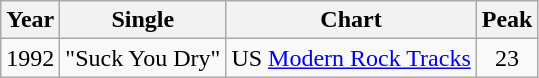<table class="wikitable">
<tr>
<th>Year</th>
<th>Single</th>
<th>Chart</th>
<th>Peak</th>
</tr>
<tr>
<td>1992</td>
<td>"Suck You Dry"</td>
<td>US <a href='#'>Modern Rock Tracks</a></td>
<td align="center">23</td>
</tr>
</table>
